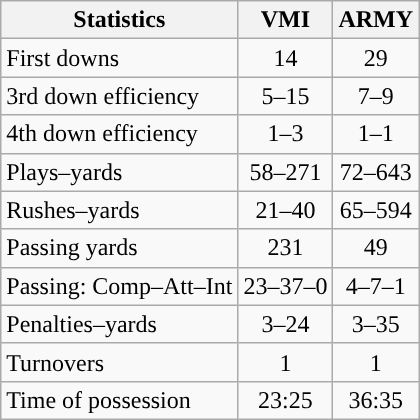<table class="wikitable">
<tr>
<th>Statistics</th>
<th>VMI</th>
<th>ARMY</th>
</tr>
<tr>
<td>First downs</td>
<td align=center>14</td>
<td align=center>29</td>
</tr>
<tr>
<td>3rd down efficiency</td>
<td align=center>5–15</td>
<td align=center>7–9</td>
</tr>
<tr>
<td>4th down efficiency</td>
<td align=center>1–3</td>
<td align=center>1–1</td>
</tr>
<tr>
<td>Plays–yards</td>
<td align=center>58–271</td>
<td align=center>72–643</td>
</tr>
<tr>
<td>Rushes–yards</td>
<td align=center>21–40</td>
<td align=center>65–594</td>
</tr>
<tr>
<td>Passing yards</td>
<td align=center>231</td>
<td align=center>49</td>
</tr>
<tr>
<td>Passing: Comp–Att–Int</td>
<td align=center>23–37–0</td>
<td align=center>4–7–1</td>
</tr>
<tr>
<td>Penalties–yards</td>
<td align=center>3–24</td>
<td align=center>3–35</td>
</tr>
<tr>
<td>Turnovers</td>
<td align=center>1</td>
<td align=center>1</td>
</tr>
<tr>
<td>Time of possession</td>
<td align=center>23:25</td>
<td align=center>36:35</td>
</tr>
</table>
